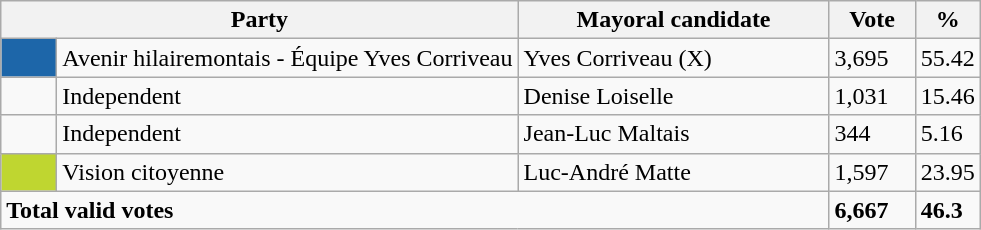<table class="wikitable">
<tr>
<th bgcolor="#DDDDFF" width="230px" colspan="2">Party</th>
<th bgcolor="#DDDDFF" width="200px">Mayoral candidate</th>
<th bgcolor="#DDDDFF" width="50px">Vote</th>
<th bgcolor="#DDDDFF" width="30px">%</th>
</tr>
<tr>
<td bgcolor=#1D66A9 width="30px"> </td>
<td>Avenir hilairemontais - Équipe Yves Corriveau</td>
<td>Yves Corriveau (X)</td>
<td>3,695</td>
<td>55.42</td>
</tr>
<tr>
<td> </td>
<td>Independent</td>
<td>Denise Loiselle</td>
<td>1,031</td>
<td>15.46</td>
</tr>
<tr>
<td> </td>
<td>Independent</td>
<td>Jean-Luc Maltais</td>
<td>344</td>
<td>5.16</td>
</tr>
<tr>
<td bgcolor=#BFD630 width="30px"> </td>
<td>Vision citoyenne</td>
<td>Luc-André Matte</td>
<td>1,597</td>
<td>23.95</td>
</tr>
<tr>
<td colspan="3"><strong>Total valid votes</strong></td>
<td><strong>6,667</strong></td>
<td><strong>46.3</strong></td>
</tr>
</table>
